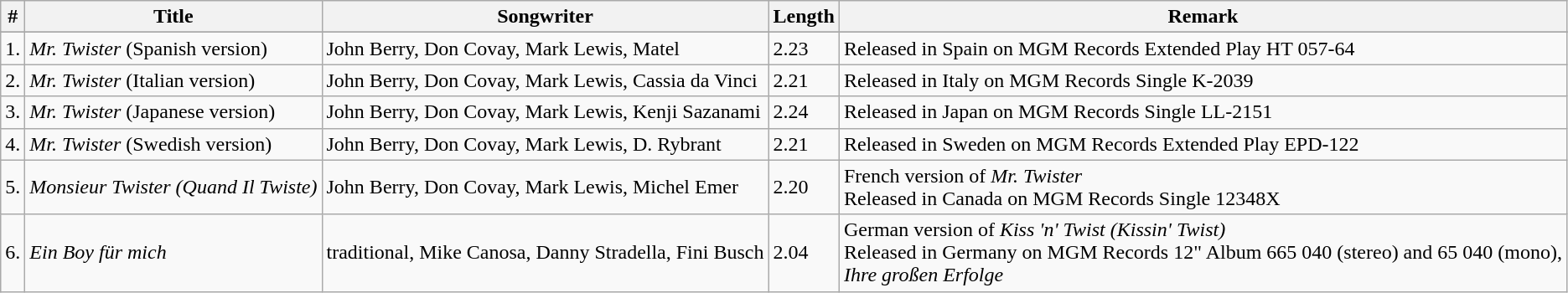<table class="wikitable">
<tr>
<th>#</th>
<th>Title</th>
<th>Songwriter</th>
<th>Length</th>
<th>Remark</th>
</tr>
<tr bgcolor=>
</tr>
<tr>
<td>1.</td>
<td><em>Mr. Twister</em> (Spanish version)</td>
<td>John Berry, Don Covay, Mark Lewis, Matel</td>
<td>2.23</td>
<td>Released in Spain on MGM Records Extended Play HT 057-64</td>
</tr>
<tr>
<td>2.</td>
<td><em>Mr. Twister</em> (Italian version)</td>
<td>John Berry, Don Covay, Mark Lewis, Cassia da Vinci</td>
<td>2.21</td>
<td>Released in Italy on MGM Records Single K-2039</td>
</tr>
<tr>
<td>3.</td>
<td><em>Mr. Twister</em> (Japanese version)</td>
<td>John Berry, Don Covay, Mark Lewis, Kenji Sazanami</td>
<td>2.24</td>
<td>Released in Japan on MGM Records Single LL-2151</td>
</tr>
<tr>
<td>4.</td>
<td><em>Mr. Twister</em> (Swedish version)</td>
<td>John Berry, Don Covay, Mark Lewis, D. Rybrant</td>
<td>2.21</td>
<td>Released in Sweden on MGM Records Extended Play EPD-122</td>
</tr>
<tr>
<td>5.</td>
<td><em>Monsieur Twister (Quand Il Twiste)</em></td>
<td>John Berry, Don Covay, Mark Lewis, Michel Emer</td>
<td>2.20</td>
<td>French version of <em>Mr. Twister</em><br>Released in Canada on MGM Records Single 12348X</td>
</tr>
<tr>
<td>6.</td>
<td><em>Ein Boy für mich</em></td>
<td>traditional, Mike Canosa, Danny Stradella, Fini Busch</td>
<td>2.04</td>
<td>German version of <em>Kiss 'n' Twist (Kissin' Twist)</em><br>Released in Germany on MGM Records 12" Album 665 040 (stereo) and 65 040 (mono),<br><em>Ihre großen Erfolge</em></td>
</tr>
</table>
